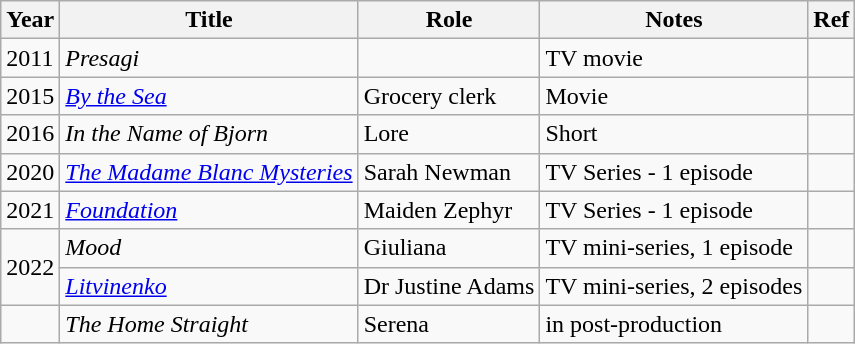<table class="wikitable">
<tr>
<th>Year</th>
<th>Title</th>
<th>Role</th>
<th>Notes</th>
<th>Ref</th>
</tr>
<tr>
<td>2011</td>
<td><em>Presagi</em></td>
<td></td>
<td>TV movie</td>
<td></td>
</tr>
<tr>
<td>2015</td>
<td><a href='#'><em>By the Sea</em></a></td>
<td>Grocery clerk</td>
<td>Movie</td>
<td></td>
</tr>
<tr>
<td>2016</td>
<td><em>In the Name of Bjorn</em></td>
<td>Lore</td>
<td>Short</td>
<td></td>
</tr>
<tr>
<td>2020</td>
<td><em><a href='#'>The Madame Blanc Mysteries</a></em></td>
<td>Sarah Newman</td>
<td>TV Series - 1 episode</td>
<td></td>
</tr>
<tr>
<td>2021</td>
<td><em><a href='#'>Foundation</a></em></td>
<td>Maiden Zephyr</td>
<td>TV Series - 1 episode</td>
<td></td>
</tr>
<tr>
<td rowspan="2">2022</td>
<td><em>Mood</em></td>
<td>Giuliana</td>
<td>TV mini-series, 1 episode</td>
<td></td>
</tr>
<tr>
<td><em><a href='#'>Litvinenko</a></em></td>
<td>Dr Justine Adams</td>
<td>TV mini-series, 2 episodes</td>
<td></td>
</tr>
<tr>
<td></td>
<td><em>The Home Straight</em></td>
<td>Serena</td>
<td>in post-production</td>
<td></td>
</tr>
</table>
